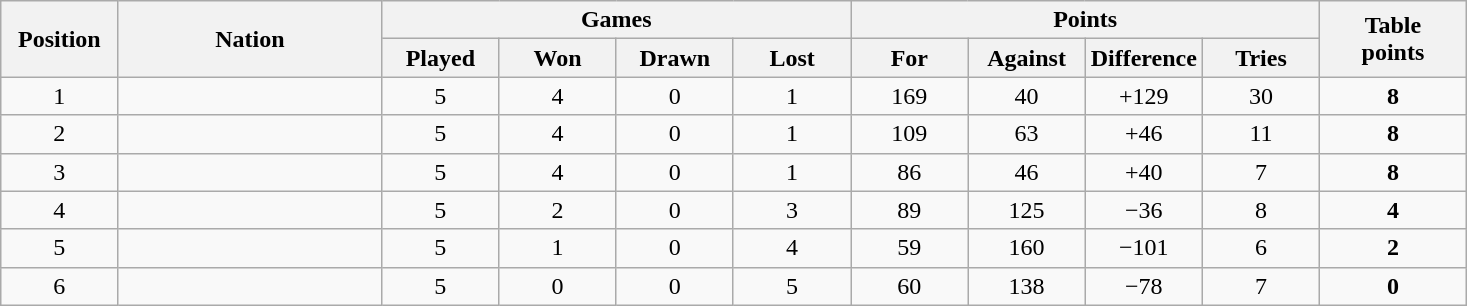<table class="wikitable" style="text-align:center">
<tr>
<th rowspan="2" style="width:8%;">Position</th>
<th rowspan="2" style="width:18%;">Nation</th>
<th colspan="4" style="width:32%;">Games</th>
<th colspan="4" style="width:32%;">Points</th>
<th rowspan="2" style="width:10%;">Table<br>points</th>
</tr>
<tr>
<th style="width:8%;">Played</th>
<th style="width:8%;">Won</th>
<th style="width:8%;">Drawn</th>
<th style="width:8%;">Lost</th>
<th style="width:8%;">For</th>
<th style="width:8%;">Against</th>
<th style="width:8%;">Difference</th>
<th style="width:8%;">Tries</th>
</tr>
<tr>
<td>1</td>
<td align="left"></td>
<td>5</td>
<td>4</td>
<td>0</td>
<td>1</td>
<td>169</td>
<td>40</td>
<td>+129</td>
<td>30</td>
<td><strong>8</strong></td>
</tr>
<tr>
<td>2</td>
<td align="left"></td>
<td>5</td>
<td>4</td>
<td>0</td>
<td>1</td>
<td>109</td>
<td>63</td>
<td>+46</td>
<td>11</td>
<td><strong>8</strong></td>
</tr>
<tr>
<td>3</td>
<td align="left"></td>
<td>5</td>
<td>4</td>
<td>0</td>
<td>1</td>
<td>86</td>
<td>46</td>
<td>+40</td>
<td>7</td>
<td><strong>8</strong></td>
</tr>
<tr>
<td>4</td>
<td align="left"></td>
<td>5</td>
<td>2</td>
<td>0</td>
<td>3</td>
<td>89</td>
<td>125</td>
<td>−36</td>
<td>8</td>
<td><strong>4</strong></td>
</tr>
<tr>
<td>5</td>
<td align="left"></td>
<td>5</td>
<td>1</td>
<td>0</td>
<td>4</td>
<td>59</td>
<td>160</td>
<td>−101</td>
<td>6</td>
<td><strong>2</strong></td>
</tr>
<tr>
<td>6</td>
<td align="left"></td>
<td>5</td>
<td>0</td>
<td>0</td>
<td>5</td>
<td>60</td>
<td>138</td>
<td>−78</td>
<td>7</td>
<td><strong>0</strong></td>
</tr>
</table>
